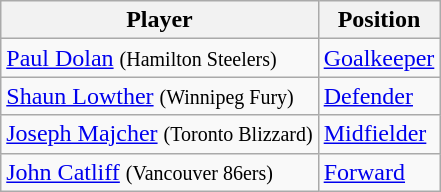<table class="wikitable">
<tr>
<th>Player</th>
<th>Position</th>
</tr>
<tr>
<td>  <a href='#'>Paul Dolan</a> <small>(Hamilton Steelers)</small></td>
<td><a href='#'>Goalkeeper</a></td>
</tr>
<tr>
<td>  <a href='#'>Shaun Lowther</a> <small>(Winnipeg Fury)</small></td>
<td><a href='#'>Defender</a></td>
</tr>
<tr>
<td>  <a href='#'>Joseph Majcher</a> <small>(Toronto Blizzard)</small></td>
<td><a href='#'>Midfielder</a></td>
</tr>
<tr>
<td>  <a href='#'>John Catliff</a> <small>(Vancouver 86ers)</small></td>
<td><a href='#'>Forward</a></td>
</tr>
</table>
